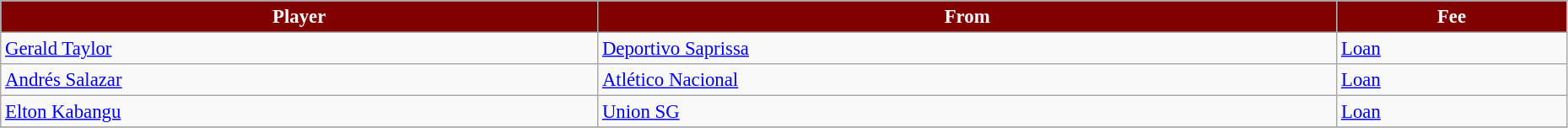<table class="wikitable" style="text-align:left; font-size:95%;width:98%;">
<tr>
<th style="background:maroon; color:white;">Player</th>
<th style="background:maroon; color:white;">From</th>
<th style="background:maroon; color:white;">Fee</th>
</tr>
<tr>
<td> <a href='#'>Gerald Taylor</a></td>
<td> <a href='#'>Deportivo Saprissa</a></td>
<td><a href='#'>Loan</a></td>
</tr>
<tr>
<td> <a href='#'>Andrés Salazar</a></td>
<td> <a href='#'>Atlético Nacional</a></td>
<td><a href='#'>Loan</a></td>
</tr>
<tr>
<td> <a href='#'>Elton Kabangu</a></td>
<td> <a href='#'>Union SG</a></td>
<td><a href='#'>Loan</a></td>
</tr>
<tr>
</tr>
</table>
